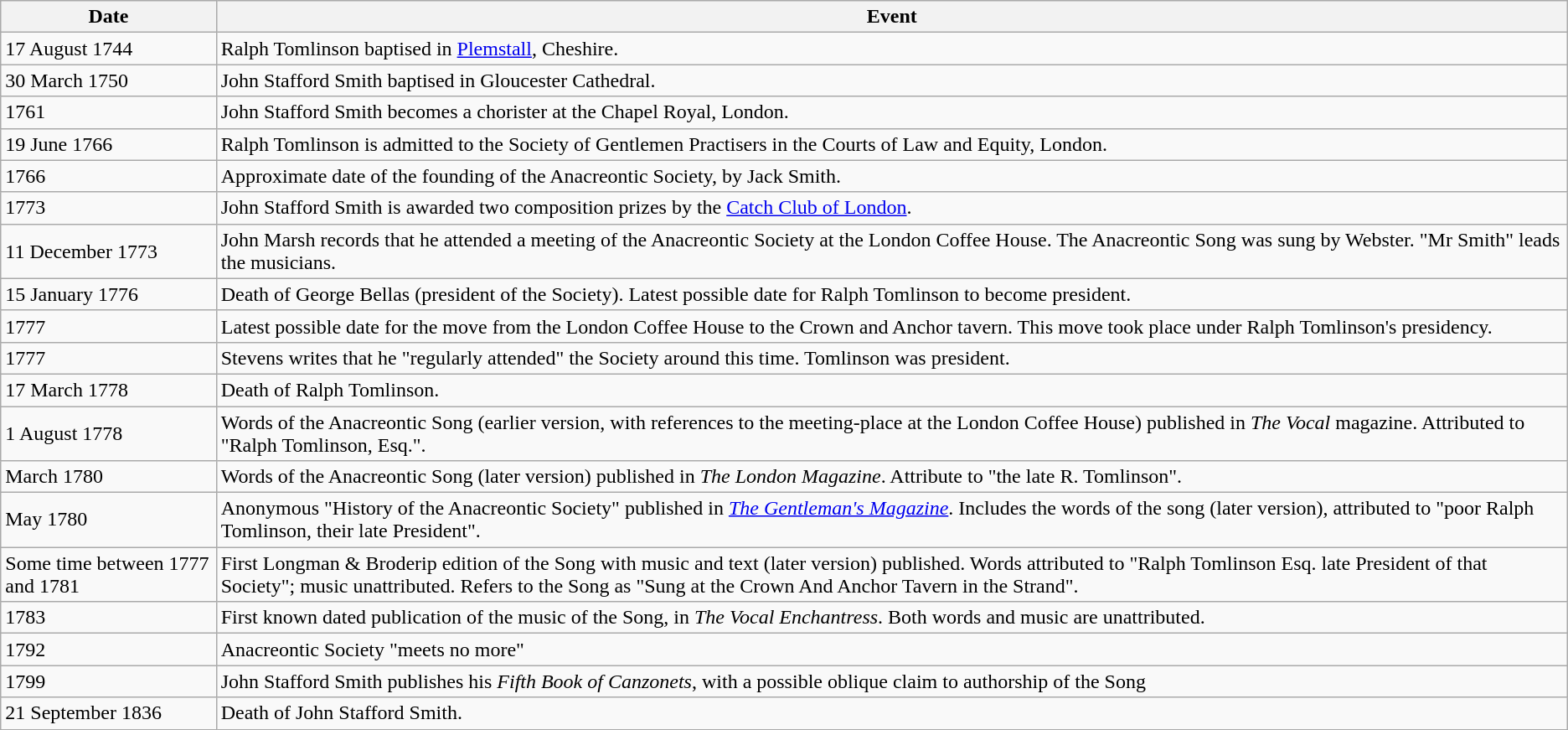<table class="wikitable">
<tr>
<th>Date</th>
<th>Event</th>
</tr>
<tr>
<td>17 August 1744</td>
<td>Ralph Tomlinson baptised in <a href='#'>Plemstall</a>, Cheshire.</td>
</tr>
<tr>
<td>30 March 1750</td>
<td>John Stafford Smith baptised in Gloucester Cathedral.</td>
</tr>
<tr>
<td>1761</td>
<td>John Stafford Smith becomes a chorister at the Chapel Royal, London.</td>
</tr>
<tr>
<td>19 June 1766</td>
<td>Ralph Tomlinson is admitted to the Society of Gentlemen Practisers in the Courts of Law and Equity, London.</td>
</tr>
<tr>
<td>1766</td>
<td>Approximate date of the founding of the Anacreontic Society, by Jack Smith.</td>
</tr>
<tr>
<td>1773</td>
<td>John Stafford Smith is awarded two composition prizes by the <a href='#'>Catch Club of London</a>.</td>
</tr>
<tr>
<td>11 December 1773</td>
<td>John Marsh records that he attended a meeting of the Anacreontic Society at the London Coffee House.  The Anacreontic Song was sung by Webster.  "Mr Smith" leads the musicians.</td>
</tr>
<tr>
<td>15 January 1776</td>
<td>Death of George Bellas (president of the Society).  Latest possible date for Ralph Tomlinson to become president.</td>
</tr>
<tr>
<td>1777</td>
<td>Latest possible date for the move from the London Coffee House to the Crown and Anchor tavern.  This move took place under Ralph Tomlinson's presidency.</td>
</tr>
<tr>
<td>1777</td>
<td>Stevens writes that he "regularly attended" the Society around this time.  Tomlinson was president.</td>
</tr>
<tr>
<td>17 March 1778</td>
<td>Death of Ralph Tomlinson.</td>
</tr>
<tr>
<td>1 August 1778</td>
<td>Words of the Anacreontic Song (earlier version, with references to the meeting-place at the London Coffee House) published in <em>The Vocal</em> magazine.  Attributed to "Ralph Tomlinson, Esq.".</td>
</tr>
<tr>
<td>March 1780</td>
<td>Words of the Anacreontic Song (later version) published in <em>The London Magazine</em>.  Attribute to "the late R. Tomlinson".</td>
</tr>
<tr>
<td>May 1780</td>
<td>Anonymous "History of the Anacreontic Society" published in <em><a href='#'>The Gentleman's Magazine</a></em>. Includes the words of the song (later version), attributed to "poor Ralph Tomlinson, their late President".</td>
</tr>
<tr>
<td>Some time between 1777 and 1781</td>
<td>First Longman & Broderip edition of the Song with music and text (later version) published.  Words attributed to "Ralph Tomlinson Esq. late President of that Society"; music unattributed.  Refers to the Song as "Sung at the Crown And Anchor Tavern in the Strand".</td>
</tr>
<tr>
<td>1783</td>
<td>First known dated publication of the music of the Song, in <em>The Vocal Enchantress</em>.  Both words and music are unattributed.</td>
</tr>
<tr>
<td>1792</td>
<td>Anacreontic Society "meets no more"</td>
</tr>
<tr>
<td>1799</td>
<td>John Stafford Smith publishes his <em>Fifth Book of Canzonets</em>, with a possible oblique claim to authorship of the Song</td>
</tr>
<tr>
<td>21 September 1836</td>
<td>Death of John Stafford Smith.</td>
</tr>
</table>
